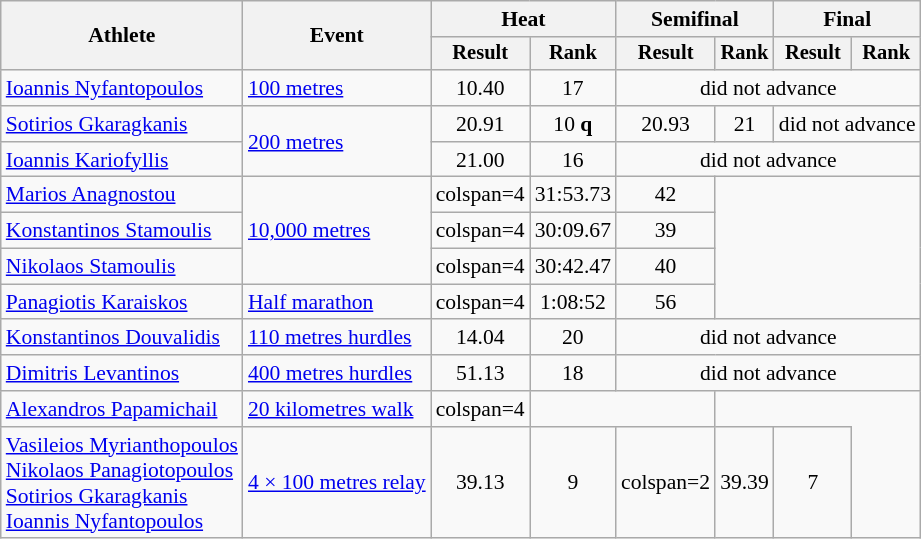<table class=wikitable style=font-size:90%>
<tr>
<th rowspan=2>Athlete</th>
<th rowspan=2>Event</th>
<th colspan=2>Heat</th>
<th colspan=2>Semifinal</th>
<th colspan=2>Final</th>
</tr>
<tr style=font-size:95%>
<th>Result</th>
<th>Rank</th>
<th>Result</th>
<th>Rank</th>
<th>Result</th>
<th>Rank</th>
</tr>
<tr align=center>
<td align=left><a href='#'>Ioannis Nyfantopoulos</a></td>
<td align=left><a href='#'>100 metres</a></td>
<td>10.40</td>
<td>17</td>
<td colspan=4>did not advance</td>
</tr>
<tr align=center>
<td align=left><a href='#'>Sotirios Gkaragkanis</a></td>
<td align=left rowspan=2><a href='#'>200 metres</a></td>
<td>20.91</td>
<td>10 <strong>q</strong></td>
<td>20.93</td>
<td>21</td>
<td colspan=2>did not advance</td>
</tr>
<tr align=center>
<td align=left><a href='#'>Ioannis Kariofyllis</a></td>
<td>21.00</td>
<td>16</td>
<td colspan=4>did not advance</td>
</tr>
<tr align=center>
<td align=left><a href='#'>Marios Anagnostou</a></td>
<td align=left rowspan=3><a href='#'>10,000 metres</a></td>
<td>colspan=4</td>
<td>31:53.73</td>
<td>42</td>
</tr>
<tr align=center>
<td align=left><a href='#'>Konstantinos Stamoulis</a></td>
<td>colspan=4</td>
<td>30:09.67</td>
<td>39</td>
</tr>
<tr align=center>
<td align=left><a href='#'>Nikolaos Stamoulis</a></td>
<td>colspan=4</td>
<td>30:42.47</td>
<td>40</td>
</tr>
<tr align=center>
<td align=left><a href='#'>Panagiotis Karaiskos</a></td>
<td align=left><a href='#'>Half marathon</a></td>
<td>colspan=4</td>
<td>1:08:52</td>
<td>56</td>
</tr>
<tr align=center>
<td align=left><a href='#'>Konstantinos Douvalidis</a></td>
<td align=left><a href='#'>110 metres hurdles</a></td>
<td>14.04</td>
<td>20</td>
<td colspan=4>did not advance</td>
</tr>
<tr align=center>
<td align=left><a href='#'>Dimitris Levantinos</a></td>
<td align=left><a href='#'>400 metres hurdles</a></td>
<td>51.13</td>
<td>18</td>
<td colspan=4>did not advance</td>
</tr>
<tr align=center>
<td align=left><a href='#'>Alexandros Papamichail</a></td>
<td align=left><a href='#'>20 kilometres walk</a></td>
<td>colspan=4 </td>
<td colspan=2></td>
</tr>
<tr align=center>
<td align=left><a href='#'>Vasileios Myrianthopoulos</a><br><a href='#'>Nikolaos Panagiotopoulos</a><br><a href='#'>Sotirios Gkaragkanis</a><br><a href='#'>Ioannis Nyfantopoulos</a></td>
<td align=left><a href='#'>4 × 100 metres relay</a></td>
<td>39.13 </td>
<td>9</td>
<td>colspan=2</td>
<td>39.39</td>
<td>7</td>
</tr>
</table>
